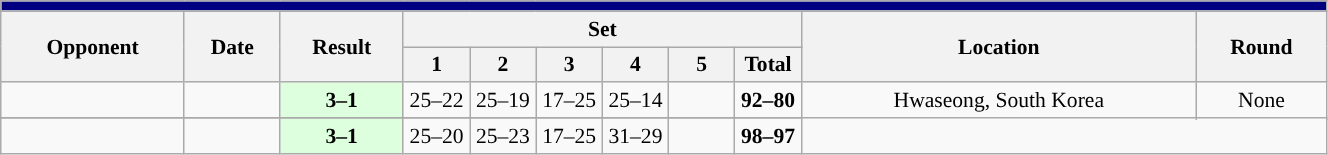<table class="wikitable collapsible collapsed" style="text-align:center; font-size:90%; width:70%;">
<tr>
<th colspan=11 style="background:#000080; color: #FFFFFF;"><a href='#'></a></th>
</tr>
<tr>
<th rowspan=2>Opponent</th>
<th rowspan=2>Date</th>
<th rowspan=2>Result</th>
<th colspan=6>Set</th>
<th rowspan=2>Location</th>
<th rowspan=2>Round</th>
</tr>
<tr>
<th width=5%>1</th>
<th width=5%>2</th>
<th width=5%>3</th>
<th width=5%>4</th>
<th width=5%>5</th>
<th width=5%>Total</th>
</tr>
<tr style="text-align:center;">
<td style="text-align:left;"></td>
<td></td>
<td style="background:#ddffdd;"><strong>3–1</strong></td>
<td>25–22</td>
<td>25–19</td>
<td>17–25</td>
<td>25–14</td>
<td></td>
<td><strong>92–80</strong></td>
<td rowspan=2> Hwaseong, South Korea</td>
<td rowspan=2>None</td>
</tr>
<tr>
</tr>
<tr style="text-align:center;">
<td style="text-align:left;"></td>
<td></td>
<td style="background:#ddffdd;"><strong>3–1</strong></td>
<td>25–20</td>
<td>25–23</td>
<td>17–25</td>
<td>31–29</td>
<td></td>
<td><strong>98–97</strong></td>
</tr>
</table>
